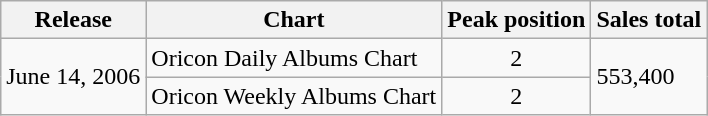<table class="wikitable">
<tr>
<th>Release</th>
<th>Chart</th>
<th>Peak position</th>
<th>Sales total</th>
</tr>
<tr>
<td rowspan="2">June 14, 2006</td>
<td>Oricon Daily Albums Chart</td>
<td align="center">2</td>
<td rowspan=2>553,400</td>
</tr>
<tr>
<td>Oricon Weekly Albums Chart</td>
<td align="center">2</td>
</tr>
</table>
